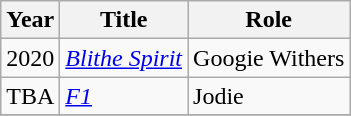<table class="wikitable sortable">
<tr>
<th>Year</th>
<th>Title</th>
<th>Role</th>
</tr>
<tr>
<td>2020</td>
<td><em><a href='#'>Blithe Spirit</a></em></td>
<td>Googie Withers</td>
</tr>
<tr>
<td>TBA</td>
<td><em><a href='#'>F1</a></em></td>
<td>Jodie</td>
</tr>
<tr>
</tr>
</table>
